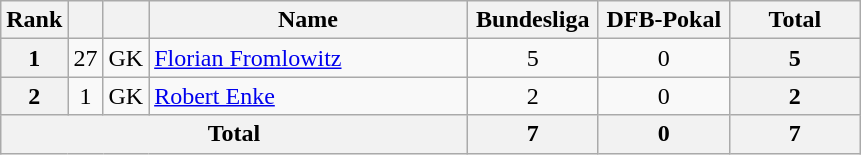<table class="wikitable" style="text-align:center;">
<tr>
<th>Rank</th>
<th></th>
<th></th>
<th width=205>Name</th>
<th width=80>Bundesliga</th>
<th width=80>DFB-Pokal</th>
<th width=80>Total</th>
</tr>
<tr>
<th>1</th>
<td>27</td>
<td>GK</td>
<td align="left"> <a href='#'>Florian Fromlowitz</a></td>
<td>5</td>
<td>0</td>
<th>5</th>
</tr>
<tr>
<th>2</th>
<td>1</td>
<td>GK</td>
<td align="left"> <a href='#'>Robert Enke</a></td>
<td>2</td>
<td>0</td>
<th>2</th>
</tr>
<tr>
<th colspan="4">Total</th>
<th>7</th>
<th>0</th>
<th>7</th>
</tr>
</table>
